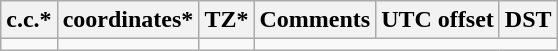<table class="wikitable sortable">
<tr>
<th>c.c.*</th>
<th>coordinates*</th>
<th>TZ*</th>
<th>Comments</th>
<th>UTC offset</th>
<th>DST</th>
</tr>
<tr --->
<td></td>
<td></td>
<td></td>
</tr>
</table>
